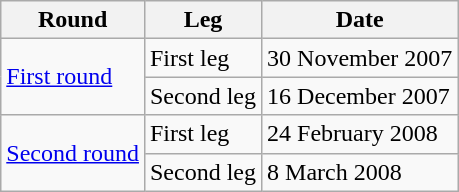<table class="wikitable">
<tr>
<th>Round</th>
<th>Leg</th>
<th>Date</th>
</tr>
<tr>
<td rowspan=2><a href='#'>First round</a></td>
<td>First leg</td>
<td>30 November 2007</td>
</tr>
<tr>
<td>Second leg</td>
<td>16 December 2007</td>
</tr>
<tr>
<td rowspan=2><a href='#'>Second round</a></td>
<td>First leg</td>
<td>24 February 2008</td>
</tr>
<tr>
<td>Second leg</td>
<td>8 March 2008</td>
</tr>
</table>
